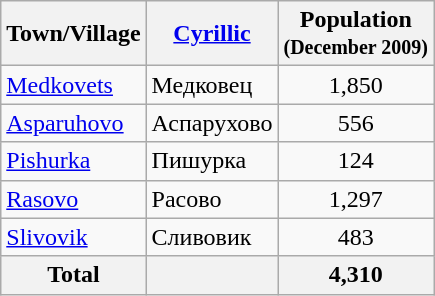<table class="wikitable sortable">
<tr>
<th>Town/Village</th>
<th><a href='#'>Cyrillic</a></th>
<th>Population<br><small>(December 2009)</small></th>
</tr>
<tr>
<td><a href='#'>Medkovets</a></td>
<td>Медковец</td>
<td align="center">1,850</td>
</tr>
<tr>
<td><a href='#'>Asparuhovo</a></td>
<td>Аспарухово</td>
<td align="center">556</td>
</tr>
<tr>
<td><a href='#'>Pishurka</a></td>
<td>Пишурка</td>
<td align="center">124</td>
</tr>
<tr>
<td><a href='#'>Rasovo</a></td>
<td>Расово</td>
<td align="center">1,297</td>
</tr>
<tr>
<td><a href='#'>Slivovik</a></td>
<td>Сливовик</td>
<td align="center">483</td>
</tr>
<tr>
<th>Total</th>
<th></th>
<th align="center">4,310</th>
</tr>
</table>
